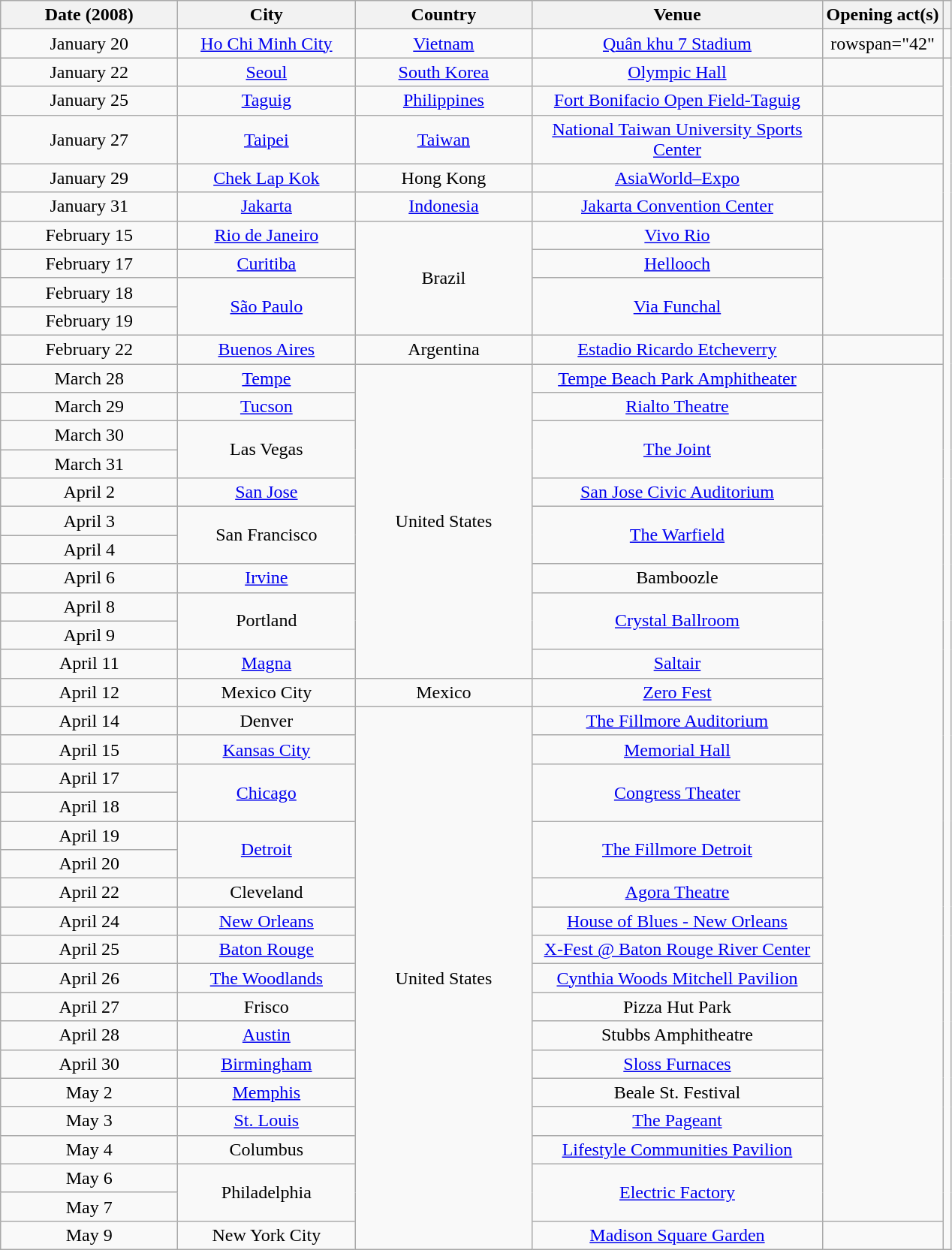<table class="wikitable" style="text-align:center;">
<tr>
<th style="width:150px;">Date (2008)</th>
<th style="width:150px;">City</th>
<th style="width:150px;">Country</th>
<th style="width:250px;">Venue</th>
<th>Opening act(s)</th>
<th></th>
</tr>
<tr>
<td>January 20</td>
<td><a href='#'>Ho Chi Minh City</a></td>
<td><a href='#'>Vietnam</a></td>
<td><a href='#'>Quân khu 7 Stadium</a></td>
<td>rowspan="42" </td>
<td></td>
</tr>
<tr>
<td>January 22</td>
<td><a href='#'>Seoul</a></td>
<td><a href='#'>South Korea</a></td>
<td><a href='#'>Olympic Hall</a></td>
<td></td>
</tr>
<tr>
<td>January 25</td>
<td><a href='#'>Taguig</a></td>
<td><a href='#'>Philippines</a></td>
<td><a href='#'>Fort Bonifacio Open Field-Taguig</a></td>
<td></td>
</tr>
<tr>
<td>January 27</td>
<td><a href='#'>Taipei</a></td>
<td><a href='#'>Taiwan</a></td>
<td><a href='#'>National Taiwan University Sports Center</a></td>
<td></td>
</tr>
<tr>
<td>January 29</td>
<td><a href='#'>Chek Lap Kok</a></td>
<td>Hong Kong</td>
<td><a href='#'>AsiaWorld–Expo</a></td>
<td rowspan="2"></td>
</tr>
<tr>
<td>January 31</td>
<td><a href='#'>Jakarta</a></td>
<td><a href='#'>Indonesia</a></td>
<td><a href='#'>Jakarta Convention Center</a></td>
</tr>
<tr>
<td>February 15</td>
<td><a href='#'>Rio de Janeiro</a></td>
<td rowspan="4">Brazil</td>
<td><a href='#'>Vivo Rio</a></td>
<td rowspan="4"></td>
</tr>
<tr>
<td>February 17</td>
<td><a href='#'>Curitiba</a></td>
<td><a href='#'>Hellooch</a></td>
</tr>
<tr>
<td>February 18</td>
<td rowspan="2"><a href='#'>São Paulo</a></td>
<td rowspan="2"><a href='#'>Via Funchal</a></td>
</tr>
<tr>
<td>February 19</td>
</tr>
<tr>
<td>February 22</td>
<td><a href='#'>Buenos Aires</a></td>
<td>Argentina</td>
<td><a href='#'>Estadio Ricardo Etcheverry</a></td>
<td></td>
</tr>
<tr>
<td>March 28</td>
<td><a href='#'>Tempe</a></td>
<td rowspan="11">United States</td>
<td><a href='#'>Tempe Beach Park Amphitheater</a></td>
<td rowspan="30"></td>
</tr>
<tr>
<td>March 29</td>
<td><a href='#'>Tucson</a></td>
<td><a href='#'>Rialto Theatre</a></td>
</tr>
<tr>
<td>March 30</td>
<td rowspan="2">Las Vegas</td>
<td rowspan="2"><a href='#'>The Joint</a></td>
</tr>
<tr>
<td>March 31</td>
</tr>
<tr>
<td>April 2</td>
<td><a href='#'>San Jose</a></td>
<td><a href='#'>San Jose Civic Auditorium</a></td>
</tr>
<tr>
<td>April 3</td>
<td rowspan="2">San Francisco</td>
<td rowspan="2"><a href='#'>The Warfield</a></td>
</tr>
<tr>
<td>April 4</td>
</tr>
<tr>
<td>April 6</td>
<td><a href='#'>Irvine</a></td>
<td>Bamboozle</td>
</tr>
<tr>
<td>April 8</td>
<td rowspan="2">Portland</td>
<td rowspan="2"><a href='#'>Crystal Ballroom</a></td>
</tr>
<tr>
<td>April 9</td>
</tr>
<tr>
<td>April 11</td>
<td><a href='#'>Magna</a></td>
<td><a href='#'>Saltair</a></td>
</tr>
<tr>
<td>April 12</td>
<td>Mexico City</td>
<td>Mexico</td>
<td><a href='#'>Zero Fest</a></td>
</tr>
<tr>
<td>April 14</td>
<td>Denver</td>
<td rowspan="19">United States</td>
<td><a href='#'>The Fillmore Auditorium</a></td>
</tr>
<tr>
<td>April 15</td>
<td><a href='#'>Kansas City</a></td>
<td><a href='#'>Memorial Hall</a></td>
</tr>
<tr>
<td>April 17</td>
<td rowspan="2"><a href='#'>Chicago</a></td>
<td rowspan="2"><a href='#'>Congress Theater</a></td>
</tr>
<tr>
<td>April 18</td>
</tr>
<tr>
<td>April 19</td>
<td rowspan="2"><a href='#'>Detroit</a></td>
<td rowspan="2"><a href='#'>The Fillmore Detroit</a></td>
</tr>
<tr>
<td>April 20</td>
</tr>
<tr>
<td>April 22</td>
<td>Cleveland</td>
<td><a href='#'>Agora Theatre</a></td>
</tr>
<tr>
<td>April 24</td>
<td><a href='#'>New Orleans</a></td>
<td><a href='#'>House of Blues - New Orleans</a></td>
</tr>
<tr>
<td>April 25</td>
<td><a href='#'>Baton Rouge</a></td>
<td><a href='#'>X-Fest @ Baton Rouge River Center</a></td>
</tr>
<tr>
<td>April 26</td>
<td><a href='#'>The Woodlands</a></td>
<td><a href='#'>Cynthia Woods Mitchell Pavilion</a></td>
</tr>
<tr>
<td>April 27</td>
<td>Frisco</td>
<td>Pizza Hut Park</td>
</tr>
<tr>
<td>April 28</td>
<td><a href='#'>Austin</a></td>
<td>Stubbs Amphitheatre</td>
</tr>
<tr>
<td>April 30</td>
<td><a href='#'>Birmingham</a></td>
<td><a href='#'>Sloss Furnaces</a></td>
</tr>
<tr>
<td>May 2</td>
<td><a href='#'>Memphis</a></td>
<td>Beale St. Festival</td>
</tr>
<tr>
<td>May 3</td>
<td><a href='#'>St. Louis</a></td>
<td><a href='#'>The Pageant</a></td>
</tr>
<tr>
<td>May 4</td>
<td>Columbus</td>
<td><a href='#'>Lifestyle Communities Pavilion</a></td>
</tr>
<tr>
<td>May 6</td>
<td rowspan="2">Philadelphia</td>
<td rowspan="2"><a href='#'>Electric Factory</a></td>
</tr>
<tr>
<td>May 7</td>
</tr>
<tr>
<td>May 9</td>
<td>New York City</td>
<td><a href='#'>Madison Square Garden</a></td>
<td></td>
</tr>
</table>
